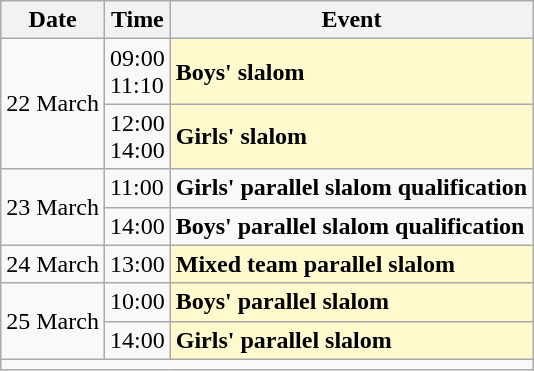<table class=wikitable>
<tr>
<th>Date</th>
<th>Time</th>
<th>Event</th>
</tr>
<tr>
<td rowspan=2>22 March</td>
<td>09:00<br>11:10</td>
<td style=background:lemonchiffon><strong>Boys' slalom</strong></td>
</tr>
<tr>
<td>12:00<br>14:00</td>
<td style=background:lemonchiffon><strong>Girls' slalom</strong></td>
</tr>
<tr>
<td rowspan=2>23 March</td>
<td>11:00</td>
<td><strong>Girls' parallel slalom qualification</strong></td>
</tr>
<tr>
<td>14:00</td>
<td><strong>Boys' parallel slalom qualification</strong></td>
</tr>
<tr>
<td>24 March</td>
<td>13:00</td>
<td style=background:lemonchiffon><strong>Mixed team parallel slalom</strong></td>
</tr>
<tr>
<td rowspan=2>25 March</td>
<td>10:00</td>
<td style=background:lemonchiffon><strong>Boys' parallel slalom</strong></td>
</tr>
<tr>
<td>14:00</td>
<td style=background:lemonchiffon><strong>Girls' parallel slalom</strong></td>
</tr>
<tr>
<td colspan=3></td>
</tr>
</table>
